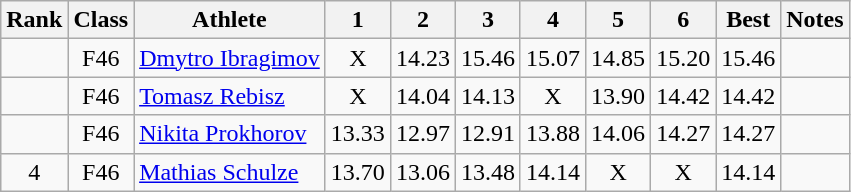<table class="wikitable sortable" style="text-align:center">
<tr>
<th>Rank</th>
<th>Class</th>
<th>Athlete</th>
<th>1</th>
<th>2</th>
<th>3</th>
<th>4</th>
<th>5</th>
<th>6</th>
<th>Best</th>
<th>Notes</th>
</tr>
<tr>
<td></td>
<td>F46</td>
<td style="text-align:left"><a href='#'>Dmytro Ibragimov</a><br></td>
<td>X</td>
<td>14.23</td>
<td>15.46</td>
<td>15.07</td>
<td>14.85</td>
<td>15.20</td>
<td>15.46</td>
<td></td>
</tr>
<tr>
<td></td>
<td>F46</td>
<td style="text-align:left"><a href='#'>Tomasz Rebisz</a><br></td>
<td>X</td>
<td>14.04</td>
<td>14.13</td>
<td>X</td>
<td>13.90</td>
<td>14.42</td>
<td>14.42</td>
<td></td>
</tr>
<tr>
<td></td>
<td>F46</td>
<td style="text-align:left"><a href='#'>Nikita Prokhorov</a><br></td>
<td>13.33</td>
<td>12.97</td>
<td>12.91</td>
<td>13.88</td>
<td>14.06</td>
<td>14.27</td>
<td>14.27</td>
<td></td>
</tr>
<tr>
<td>4</td>
<td>F46</td>
<td style="text-align:left"><a href='#'>Mathias Schulze</a><br></td>
<td>13.70</td>
<td>13.06</td>
<td>13.48</td>
<td>14.14</td>
<td>X</td>
<td>X</td>
<td>14.14</td>
<td></td>
</tr>
</table>
